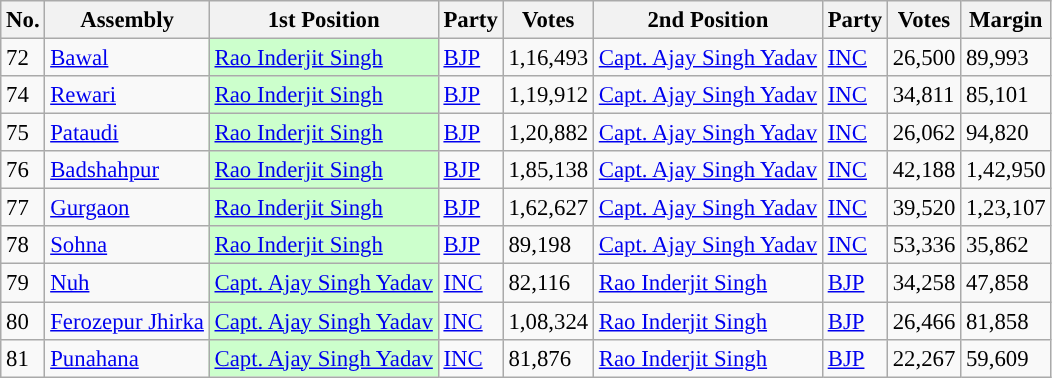<table class="wikitable sortable imitable" style="font-size:95%;">
<tr>
<th>No.</th>
<th>Assembly</th>
<th>1st Position</th>
<th>Party</th>
<th>Votes</th>
<th>2nd Position</th>
<th>Party</th>
<th>Votes</th>
<th>Margin</th>
</tr>
<tr>
<td>72</td>
<td><a href='#'>Bawal</a></td>
<td style="background: #CCFFCC;"><a href='#'>Rao Inderjit Singh</a></td>
<td><a href='#'>BJP</a></td>
<td style="background:">1,16,493</td>
<td><a href='#'>Capt. Ajay Singh Yadav</a></td>
<td><a href='#'>INC</a></td>
<td style="background:">26,500</td>
<td>89,993</td>
</tr>
<tr>
<td>74</td>
<td><a href='#'>Rewari</a></td>
<td style="background: #CCFFCC;"><a href='#'>Rao Inderjit Singh</a></td>
<td><a href='#'>BJP</a></td>
<td style="background:">1,19,912</td>
<td><a href='#'>Capt. Ajay Singh Yadav</a></td>
<td><a href='#'>INC</a></td>
<td style="background:">34,811</td>
<td>85,101</td>
</tr>
<tr>
<td>75</td>
<td><a href='#'>Pataudi</a></td>
<td style="background: #CCFFCC;"><a href='#'>Rao Inderjit Singh</a></td>
<td><a href='#'>BJP</a></td>
<td style="background:">1,20,882</td>
<td><a href='#'>Capt. Ajay Singh Yadav</a></td>
<td><a href='#'>INC</a></td>
<td style="background:">26,062</td>
<td>94,820</td>
</tr>
<tr>
<td>76</td>
<td><a href='#'>Badshahpur</a></td>
<td style="background: #CCFFCC;"><a href='#'>Rao Inderjit Singh</a></td>
<td><a href='#'>BJP</a></td>
<td style="background:">1,85,138</td>
<td><a href='#'>Capt. Ajay Singh Yadav</a></td>
<td><a href='#'>INC</a></td>
<td style="background:">42,188</td>
<td>1,42,950</td>
</tr>
<tr>
<td>77</td>
<td><a href='#'>Gurgaon</a></td>
<td style="background: #CCFFCC;"><a href='#'>Rao Inderjit Singh</a></td>
<td><a href='#'>BJP</a></td>
<td style="background:">1,62,627</td>
<td><a href='#'>Capt. Ajay Singh Yadav</a></td>
<td><a href='#'>INC</a></td>
<td style="background:">39,520</td>
<td>1,23,107</td>
</tr>
<tr>
<td>78</td>
<td><a href='#'>Sohna</a></td>
<td style="background: #CCFFCC;"><a href='#'>Rao Inderjit Singh</a></td>
<td><a href='#'>BJP</a></td>
<td style="background:">89,198</td>
<td><a href='#'>Capt. Ajay Singh Yadav</a></td>
<td><a href='#'>INC</a></td>
<td style="background:">53,336</td>
<td>35,862</td>
</tr>
<tr>
<td>79</td>
<td><a href='#'>Nuh</a></td>
<td style="background: #CCFFCC;"><a href='#'>Capt. Ajay Singh Yadav</a></td>
<td><a href='#'>INC</a></td>
<td style="background:">82,116</td>
<td><a href='#'>Rao Inderjit Singh</a></td>
<td><a href='#'>BJP</a></td>
<td style="background:">34,258</td>
<td>47,858</td>
</tr>
<tr>
<td>80</td>
<td><a href='#'>Ferozepur Jhirka</a></td>
<td style="background: #CCFFCC;"><a href='#'>Capt. Ajay Singh Yadav</a></td>
<td><a href='#'>INC</a></td>
<td style="background:">1,08,324</td>
<td><a href='#'>Rao Inderjit Singh</a></td>
<td><a href='#'>BJP</a></td>
<td style="background:">26,466</td>
<td>81,858</td>
</tr>
<tr>
<td>81</td>
<td><a href='#'>Punahana</a></td>
<td style="background: #CCFFCC;"><a href='#'>Capt. Ajay Singh Yadav</a></td>
<td><a href='#'>INC</a></td>
<td style="background:">81,876</td>
<td><a href='#'>Rao Inderjit Singh</a></td>
<td><a href='#'>BJP</a></td>
<td style="background:">22,267</td>
<td>59,609</td>
</tr>
</table>
